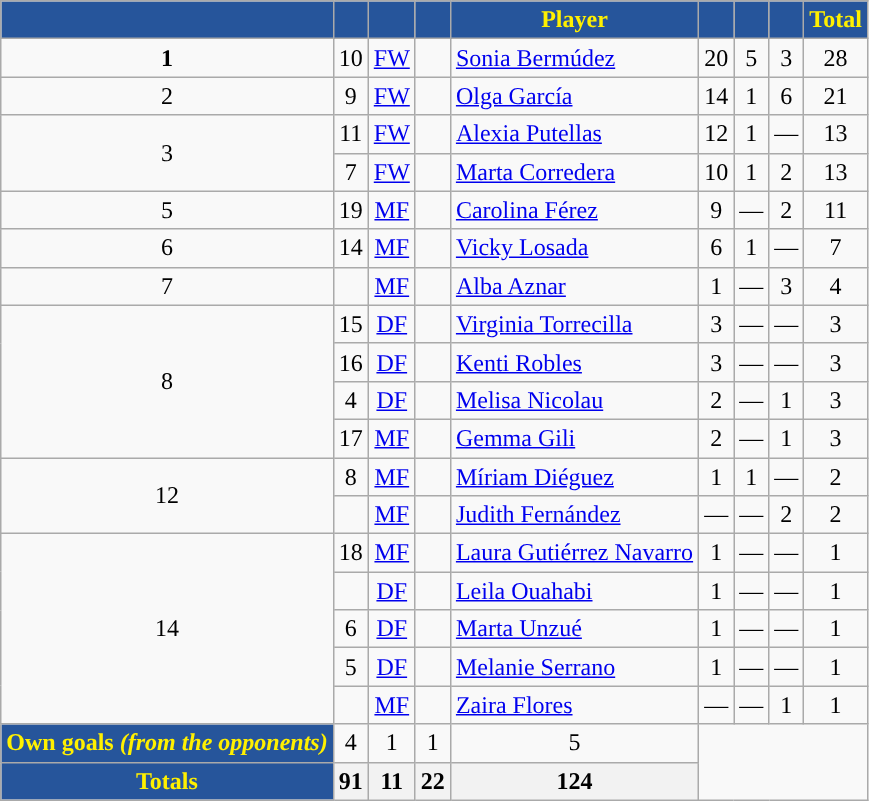<table class="wikitable" style="text-align:center;">
<tr>
<th style="background:#26559B; color:#FFF000; "></th>
<th style="background:#26559B; color:#FFF000; "></th>
<th style="background:#26559B; color:#FFF000; "></th>
<th style="background:#26559B; color:#FFF000; "></th>
<th style="background:#26559B; color:#FFF000; ">Player</th>
<th style="background:#26559B; color:#FFF000; "></th>
<th style="background:#26559B; color:#FFF000; "></th>
<th style="background:#26559B; color:#FFF000; "></th>
<th style="background:#26559B; color:#FFF000; ">Total</th>
</tr>
<tr>
<td><strong>1</strong></td>
<td>10</td>
<td><a href='#'>FW</a></td>
<td></td>
<td align="left"><a href='#'>Sonia Bermúdez</a></td>
<td>20</td>
<td>5</td>
<td>3</td>
<td>28</td>
</tr>
<tr>
<td>2</td>
<td>9</td>
<td><a href='#'>FW</a></td>
<td></td>
<td align="left"><a href='#'>Olga García</a></td>
<td>14</td>
<td>1</td>
<td>6</td>
<td>21</td>
</tr>
<tr>
<td rowspan="2">3</td>
<td>11</td>
<td><a href='#'>FW</a></td>
<td></td>
<td align="left"><a href='#'>Alexia Putellas</a></td>
<td>12</td>
<td>1</td>
<td>—</td>
<td>13</td>
</tr>
<tr>
<td>7</td>
<td><a href='#'>FW</a></td>
<td></td>
<td align="left"><a href='#'>Marta Corredera</a></td>
<td>10</td>
<td>1</td>
<td>2</td>
<td>13</td>
</tr>
<tr>
<td>5</td>
<td>19</td>
<td><a href='#'>MF</a></td>
<td></td>
<td align="left"><a href='#'>Carolina Férez</a></td>
<td>9</td>
<td>—</td>
<td>2</td>
<td>11</td>
</tr>
<tr>
<td>6</td>
<td>14</td>
<td><a href='#'>MF</a></td>
<td></td>
<td align="left"><a href='#'>Vicky Losada</a></td>
<td>6</td>
<td>1</td>
<td>—</td>
<td>7</td>
</tr>
<tr>
<td>7</td>
<td></td>
<td><a href='#'>MF</a></td>
<td></td>
<td align="left"><a href='#'>Alba Aznar</a></td>
<td>1</td>
<td>—</td>
<td>3</td>
<td>4</td>
</tr>
<tr>
<td rowspan="4">8</td>
<td>15</td>
<td><a href='#'>DF</a></td>
<td></td>
<td align="left"><a href='#'>Virginia Torrecilla</a></td>
<td>3</td>
<td>—</td>
<td>—</td>
<td>3</td>
</tr>
<tr>
<td>16</td>
<td><a href='#'>DF</a></td>
<td></td>
<td align="left"><a href='#'>Kenti Robles</a></td>
<td>3</td>
<td>—</td>
<td>—</td>
<td>3</td>
</tr>
<tr>
<td>4</td>
<td><a href='#'>DF</a></td>
<td></td>
<td align="left"><a href='#'>Melisa Nicolau</a></td>
<td>2</td>
<td>—</td>
<td>1</td>
<td>3</td>
</tr>
<tr>
<td>17</td>
<td><a href='#'>MF</a></td>
<td></td>
<td align="left"><a href='#'>Gemma Gili</a></td>
<td>2</td>
<td>—</td>
<td>1</td>
<td>3</td>
</tr>
<tr>
<td rowspan="2">12</td>
<td>8</td>
<td><a href='#'>MF</a></td>
<td></td>
<td align="left"><a href='#'>Míriam Diéguez</a></td>
<td>1</td>
<td>1</td>
<td>—</td>
<td>2</td>
</tr>
<tr>
<td></td>
<td><a href='#'>MF</a></td>
<td></td>
<td align="left"><a href='#'>Judith Fernández</a></td>
<td>—</td>
<td>—</td>
<td>2</td>
<td>2</td>
</tr>
<tr>
<td rowspan="5">14</td>
<td>18</td>
<td><a href='#'>MF</a></td>
<td></td>
<td align="left"><a href='#'>Laura Gutiérrez Navarro</a></td>
<td>1</td>
<td>—</td>
<td>—</td>
<td>1</td>
</tr>
<tr>
<td></td>
<td><a href='#'>DF</a></td>
<td></td>
<td align="left"><a href='#'>Leila Ouahabi</a></td>
<td>1</td>
<td>—</td>
<td>—</td>
<td>1</td>
</tr>
<tr>
<td>6</td>
<td><a href='#'>DF</a></td>
<td></td>
<td align="left"><a href='#'>Marta Unzué</a></td>
<td>1</td>
<td>—</td>
<td>—</td>
<td>1</td>
</tr>
<tr>
<td>5</td>
<td><a href='#'>DF</a></td>
<td></td>
<td align="left"><a href='#'>Melanie Serrano</a></td>
<td>1</td>
<td>—</td>
<td>—</td>
<td>1</td>
</tr>
<tr>
<td></td>
<td><a href='#'>MF</a></td>
<td></td>
<td align="left"><a href='#'>Zaira Flores</a></td>
<td>—</td>
<td>—</td>
<td>1</td>
<td>1</td>
</tr>
<tr>
<td style="background:#26559B; color:#FFF000; "><strong>Own goals <em>(from the opponents)<strong><em></td>
<td>4</td>
<td>1</td>
<td>1</td>
<td>5</td>
</tr>
<tr>
<th style="background:#26559B; color:#FFF000; "></strong>Totals<strong></th>
<th>91</th>
<th>11</th>
<th>22</th>
<th>124</th>
</tr>
</table>
